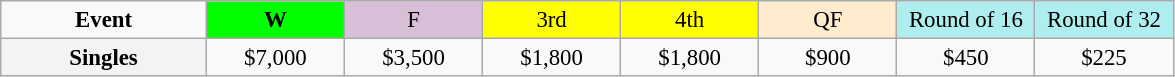<table class=wikitable style=font-size:95%;text-align:center>
<tr>
<td style="width:130px"><strong>Event</strong></td>
<td style="width:85px; background:lime"><strong>W</strong></td>
<td style="width:85px; background:thistle">F</td>
<td style="width:85px; background:#ffff00">3rd</td>
<td style="width:85px; background:#ffff00">4th</td>
<td style="width:85px; background:#ffebcd">QF</td>
<td style="width:85px; background:#afeeee">Round of 16</td>
<td style="width:85px; background:#afeeee">Round of 32</td>
</tr>
<tr>
<th style=background:#f3f3f3>Singles </th>
<td>$7,000</td>
<td>$3,500</td>
<td>$1,800</td>
<td>$1,800</td>
<td>$900</td>
<td>$450</td>
<td>$225</td>
</tr>
</table>
